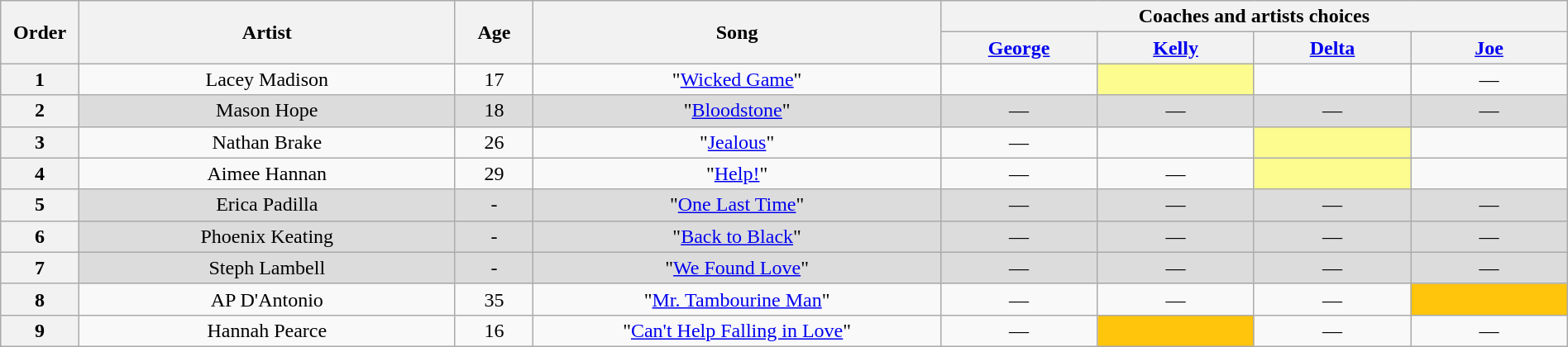<table class="wikitable" style="text-align:center; width:100%;">
<tr>
<th scope="col" rowspan="2" style="width:05%;">Order</th>
<th scope="col" rowspan="2" style="width:24%;">Artist</th>
<th scope="col" rowspan="2" style="width:05%;">Age</th>
<th scope="col" rowspan="2" style="width:26%;">Song</th>
<th colspan="4" style="width:40%;">Coaches and artists choices</th>
</tr>
<tr>
<th style="width:10%;"><a href='#'>George</a></th>
<th style="width:10%;"><a href='#'>Kelly</a></th>
<th style="width:10%;"><a href='#'>Delta</a></th>
<th style="width:10%;"><a href='#'>Joe</a></th>
</tr>
<tr>
<th>1</th>
<td>Lacey Madison</td>
<td>17</td>
<td>"<a href='#'>Wicked Game</a>"</td>
<td> <strong></strong> </td>
<td style="background-color:#FDFC8F;"> <strong></strong> </td>
<td> <strong></strong> </td>
<td>—</td>
</tr>
<tr>
<th>2</th>
<td style="background-color:#DCDCDC;">Mason Hope</td>
<td style="background-color:#DCDCDC;">18</td>
<td style="background-color:#DCDCDC;">"<a href='#'>Bloodstone</a>"</td>
<td style="background-color:#DCDCDC;">—</td>
<td style="background-color:#DCDCDC;">—</td>
<td style="background-color:#DCDCDC;">—</td>
<td style="background-color:#DCDCDC;">—</td>
</tr>
<tr>
<th>3</th>
<td>Nathan Brake</td>
<td>26</td>
<td>"<a href='#'>Jealous</a>"</td>
<td>—</td>
<td> <strong></strong> </td>
<td style="background-color:#FDFC8F;"> <strong></strong> </td>
<td> <strong></strong> </td>
</tr>
<tr>
<th>4</th>
<td>Aimee Hannan</td>
<td>29</td>
<td>"<a href='#'>Help!</a>"</td>
<td>—</td>
<td>—</td>
<td style="background-color:#FDFC8F;"> <strong></strong> </td>
<td> <strong></strong> </td>
</tr>
<tr>
<th>5</th>
<td style="background-color:#DCDCDC;">Erica Padilla</td>
<td style="background-color:#DCDCDC;">-</td>
<td style="background-color:#DCDCDC;">"<a href='#'>One Last Time</a>"</td>
<td style="background-color:#DCDCDC;">—</td>
<td style="background-color:#DCDCDC;">—</td>
<td style="background-color:#DCDCDC;">—</td>
<td style="background-color:#DCDCDC;">—</td>
</tr>
<tr>
<th>6</th>
<td style="background-color:#DCDCDC;">Phoenix Keating</td>
<td style="background-color:#DCDCDC;">-</td>
<td style="background-color:#DCDCDC;">"<a href='#'>Back to Black</a>"</td>
<td style="background-color:#DCDCDC;">—</td>
<td style="background-color:#DCDCDC;">—</td>
<td style="background-color:#DCDCDC;">—</td>
<td style="background-color:#DCDCDC;">—</td>
</tr>
<tr>
<th>7</th>
<td style="background-color:#DCDCDC;">Steph Lambell</td>
<td style="background-color:#DCDCDC;">-</td>
<td style="background-color:#DCDCDC;">"<a href='#'>We Found Love</a>"</td>
<td style="background-color:#DCDCDC;">—</td>
<td style="background-color:#DCDCDC;">—</td>
<td style="background-color:#DCDCDC;">—</td>
<td style="background-color:#DCDCDC;">—</td>
</tr>
<tr>
<th>8</th>
<td>AP D'Antonio</td>
<td>35</td>
<td>"<a href='#'>Mr. Tambourine Man</a>"</td>
<td>—</td>
<td>—</td>
<td>—</td>
<td style="background-color:#FFC40C;"> <strong></strong> </td>
</tr>
<tr>
<th>9</th>
<td>Hannah Pearce</td>
<td>16</td>
<td>"<a href='#'>Can't Help Falling in Love</a>"</td>
<td>—</td>
<td style="background-color:#FFC40C;"> <strong></strong> </td>
<td>—</td>
<td>—</td>
</tr>
</table>
